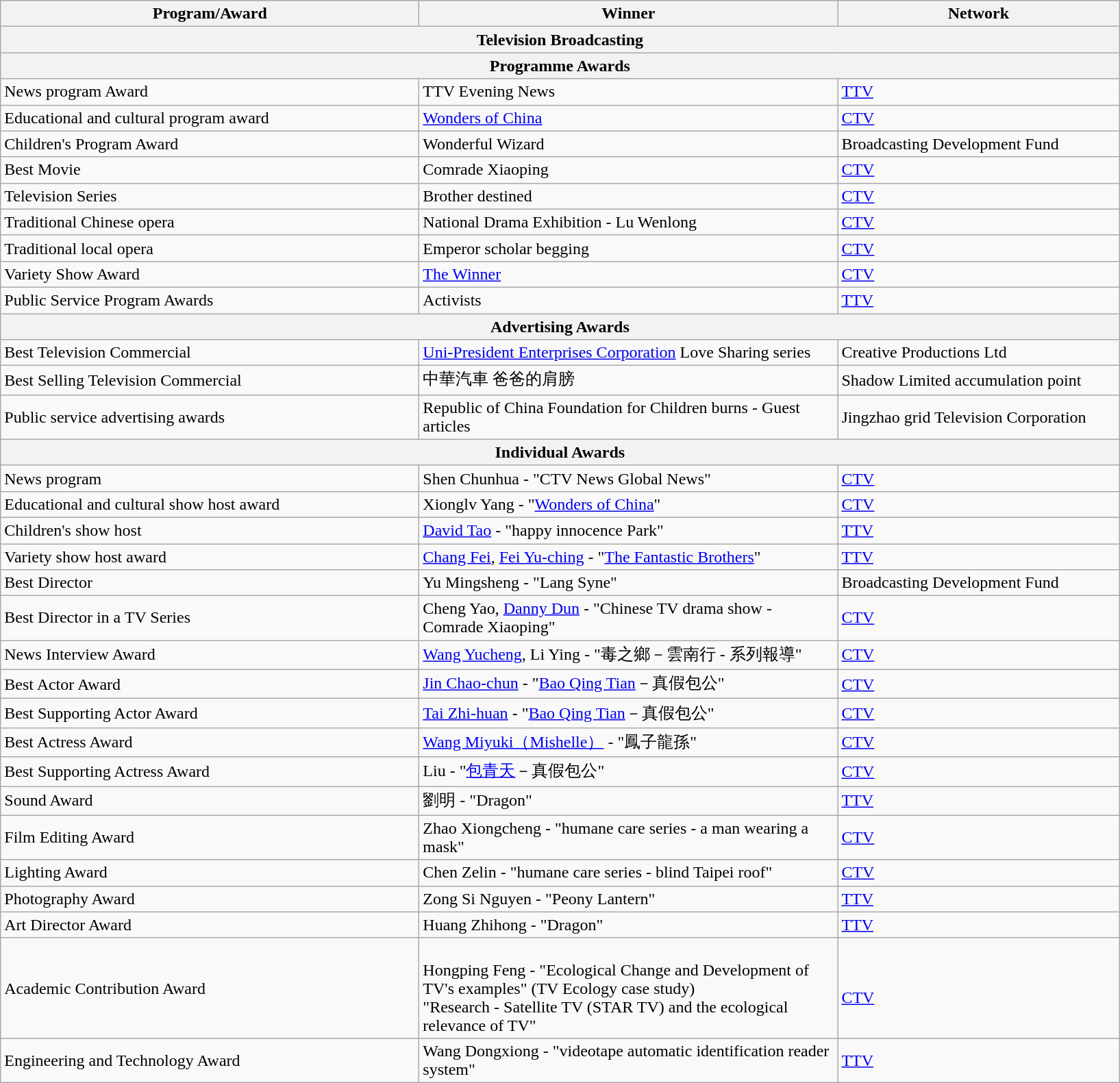<table class="wikitable">
<tr>
<th style="width:300pt;">Program/Award</th>
<th style="width:300pt;">Winner</th>
<th style="width:200pt;">Network</th>
</tr>
<tr>
<th colspan=3 style="text-align:center" style="background:#99CCFF;">Television Broadcasting</th>
</tr>
<tr>
<th colspan=3 style="text-align:center" style="background:LightSteelBlue;">Programme Awards</th>
</tr>
<tr>
<td>News program Award</td>
<td>TTV Evening News</td>
<td><a href='#'>TTV</a></td>
</tr>
<tr>
<td>Educational and cultural program award</td>
<td><a href='#'>Wonders of China</a></td>
<td><a href='#'>CTV</a></td>
</tr>
<tr>
<td>Children's Program Award</td>
<td>Wonderful Wizard</td>
<td>Broadcasting Development Fund</td>
</tr>
<tr>
<td>Best Movie</td>
<td>Comrade Xiaoping</td>
<td><a href='#'>CTV</a></td>
</tr>
<tr>
<td>Television Series</td>
<td>Brother destined</td>
<td><a href='#'>CTV</a></td>
</tr>
<tr>
<td>Traditional Chinese opera</td>
<td>National Drama Exhibition - Lu Wenlong</td>
<td><a href='#'>CTV</a></td>
</tr>
<tr>
<td>Traditional local opera</td>
<td>Emperor scholar begging</td>
<td><a href='#'>CTV</a></td>
</tr>
<tr>
<td>Variety Show Award</td>
<td><a href='#'>The Winner</a></td>
<td><a href='#'>CTV</a></td>
</tr>
<tr>
<td>Public Service Program Awards</td>
<td>Activists</td>
<td><a href='#'>TTV</a></td>
</tr>
<tr>
<th colspan=3 style="text-align:center" style="background:LightSteelBlue;">Advertising Awards</th>
</tr>
<tr>
<td>Best Television Commercial</td>
<td><a href='#'>Uni-President Enterprises Corporation</a> Love Sharing series</td>
<td>Creative Productions Ltd</td>
</tr>
<tr>
<td>Best Selling Television Commercial</td>
<td>中華汽車 爸爸的肩膀</td>
<td>Shadow Limited accumulation point</td>
</tr>
<tr>
<td>Public service advertising awards</td>
<td>Republic of China Foundation for Children burns - Guest articles</td>
<td>Jingzhao grid Television Corporation</td>
</tr>
<tr>
<th colspan=3 style="text-align:center" style="background:LightSteelBlue;">Individual Awards</th>
</tr>
<tr>
<td>News program</td>
<td>Shen Chunhua - "CTV News Global News"</td>
<td><a href='#'>CTV</a></td>
</tr>
<tr>
<td>Educational and cultural show host award</td>
<td>Xionglv Yang - "<a href='#'>Wonders of China</a>"</td>
<td><a href='#'>CTV</a></td>
</tr>
<tr>
<td>Children's show host</td>
<td><a href='#'>David Tao</a> - "happy innocence Park"</td>
<td><a href='#'>TTV</a></td>
</tr>
<tr>
<td>Variety show host award</td>
<td><a href='#'>Chang Fei</a>, <a href='#'>Fei Yu-ching</a> - "<a href='#'>The Fantastic Brothers</a>"</td>
<td><a href='#'>TTV</a></td>
</tr>
<tr>
<td>Best Director</td>
<td>Yu Mingsheng - "Lang Syne"</td>
<td>Broadcasting Development Fund</td>
</tr>
<tr>
<td>Best Director in a TV Series</td>
<td>Cheng Yao, <a href='#'>Danny Dun</a> - "Chinese TV drama show - Comrade Xiaoping"</td>
<td><a href='#'>CTV</a></td>
</tr>
<tr>
<td>News Interview Award</td>
<td><a href='#'>Wang Yucheng</a>, Li Ying - "毒之鄉－雲南行 - 系列報導"</td>
<td><a href='#'>CTV</a></td>
</tr>
<tr>
<td>Best Actor Award</td>
<td><a href='#'>Jin Chao-chun</a> - "<a href='#'>Bao Qing Tian</a>－真假包公"</td>
<td><a href='#'>CTV</a></td>
</tr>
<tr>
<td>Best Supporting Actor Award</td>
<td><a href='#'>Tai Zhi-huan</a> - "<a href='#'>Bao Qing Tian</a>－真假包公"</td>
<td><a href='#'>CTV</a></td>
</tr>
<tr>
<td>Best Actress Award</td>
<td><a href='#'>Wang Miyuki（Mishelle）</a> - "鳳子龍孫"</td>
<td><a href='#'>CTV</a></td>
</tr>
<tr>
<td>Best Supporting Actress Award</td>
<td>Liu -  "<a href='#'>包青天</a>－真假包公"</td>
<td><a href='#'>CTV</a></td>
</tr>
<tr>
<td>Sound Award</td>
<td>劉明 - "Dragon"</td>
<td><a href='#'>TTV</a></td>
</tr>
<tr>
<td>Film Editing Award</td>
<td>Zhao Xiongcheng - "humane care series - a man wearing a mask"</td>
<td><a href='#'>CTV</a></td>
</tr>
<tr>
<td>Lighting Award</td>
<td>Chen Zelin - "humane care series - blind Taipei roof"</td>
<td><a href='#'>CTV</a></td>
</tr>
<tr>
<td>Photography Award</td>
<td>Zong Si Nguyen - "Peony Lantern"</td>
<td><a href='#'>TTV</a></td>
</tr>
<tr>
<td>Art Director Award</td>
<td>Huang Zhihong - "Dragon"</td>
<td><a href='#'>TTV</a></td>
</tr>
<tr>
<td>Academic Contribution Award</td>
<td><br>Hongping Feng - "Ecological Change and Development of TV's examples" (TV Ecology case study) 
<br>"Research - Satellite TV (STAR TV) and the ecological relevance of TV"</td>
<td><br><a href='#'>CTV</a></td>
</tr>
<tr>
<td>Engineering and Technology Award</td>
<td>Wang Dongxiong - "videotape automatic identification reader system"</td>
<td><a href='#'>TTV</a></td>
</tr>
</table>
